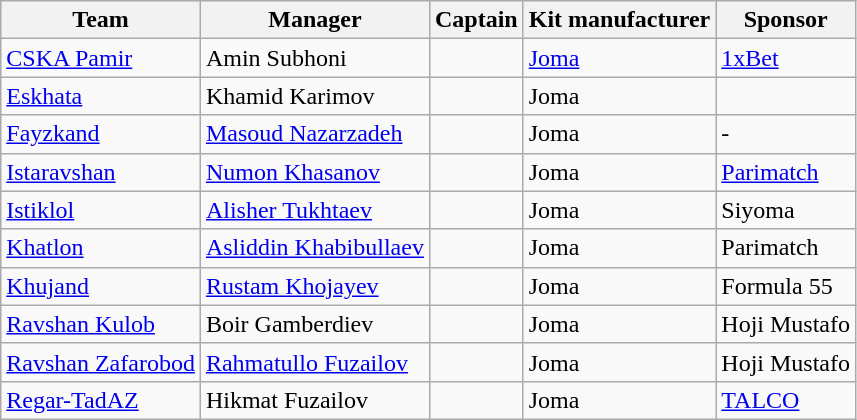<table class="wikitable sortable" style="text-align: left;">
<tr>
<th>Team</th>
<th>Manager</th>
<th>Captain</th>
<th>Kit manufacturer</th>
<th>Sponsor</th>
</tr>
<tr>
<td><a href='#'>CSKA Pamir</a></td>
<td> Amin Subhoni</td>
<td></td>
<td><a href='#'>Joma</a></td>
<td><a href='#'>1xBet</a></td>
</tr>
<tr>
<td><a href='#'>Eskhata</a></td>
<td> Khamid Karimov</td>
<td></td>
<td>Joma</td>
<td></td>
</tr>
<tr>
<td><a href='#'>Fayzkand</a></td>
<td> <a href='#'>Masoud Nazarzadeh</a></td>
<td></td>
<td>Joma</td>
<td>-</td>
</tr>
<tr>
<td><a href='#'>Istaravshan</a></td>
<td> <a href='#'>Numon Khasanov</a></td>
<td></td>
<td>Joma</td>
<td><a href='#'>Parimatch</a></td>
</tr>
<tr>
<td><a href='#'>Istiklol</a></td>
<td> <a href='#'>Alisher Tukhtaev</a> </td>
<td></td>
<td>Joma</td>
<td>Siyoma</td>
</tr>
<tr>
<td><a href='#'>Khatlon</a></td>
<td> <a href='#'>Asliddin Khabibullaev</a></td>
<td></td>
<td>Joma</td>
<td>Parimatch</td>
</tr>
<tr>
<td><a href='#'>Khujand</a></td>
<td> <a href='#'>Rustam Khojayev</a></td>
<td></td>
<td>Joma</td>
<td>Formula 55</td>
</tr>
<tr>
<td><a href='#'>Ravshan Kulob</a></td>
<td> Boir Gamberdiev</td>
<td></td>
<td>Joma</td>
<td>Hoji Mustafo</td>
</tr>
<tr>
<td><a href='#'>Ravshan Zafarobod</a></td>
<td> <a href='#'>Rahmatullo Fuzailov</a></td>
<td></td>
<td>Joma</td>
<td>Hoji Mustafo</td>
</tr>
<tr>
<td><a href='#'>Regar-TadAZ</a></td>
<td> Hikmat Fuzailov</td>
<td></td>
<td>Joma</td>
<td><a href='#'>TALCO</a></td>
</tr>
</table>
